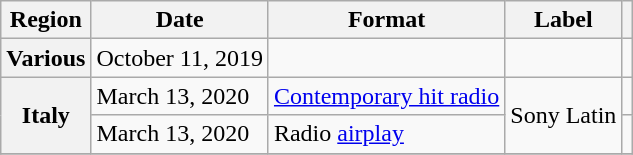<table class="wikitable plainrowheaders">
<tr>
<th scope="col">Region</th>
<th scope="col">Date</th>
<th scope="col">Format</th>
<th scope="col">Label</th>
<th scope="col"></th>
</tr>
<tr>
<th scope="row">Various</th>
<td>October 11, 2019</td>
<td></td>
<td></td>
<td style="text-align:center"></td>
</tr>
<tr>
<th rowspan="2" scope="row">Italy</th>
<td>March 13, 2020</td>
<td><a href='#'>Contemporary hit radio</a></td>
<td rowspan="2">Sony Latin</td>
<td style="text-align:center"></td>
</tr>
<tr>
<td>March 13, 2020</td>
<td>Radio <a href='#'>airplay</a></td>
<td style="text-align:center"></td>
</tr>
<tr>
</tr>
</table>
